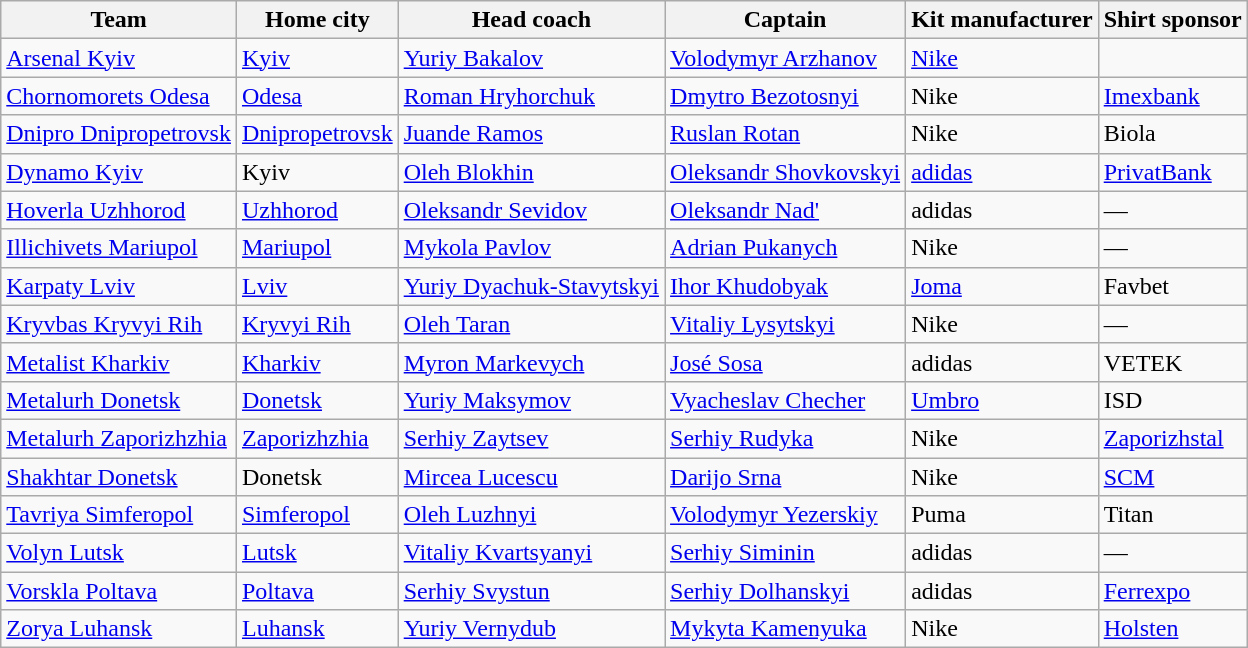<table class="wikitable sortable" style="text-align:left;">
<tr>
<th>Team</th>
<th>Home city</th>
<th>Head coach</th>
<th>Captain</th>
<th>Kit manufacturer</th>
<th>Shirt sponsor</th>
</tr>
<tr>
<td><a href='#'>Arsenal Kyiv</a></td>
<td><a href='#'>Kyiv</a></td>
<td> <a href='#'>Yuriy Bakalov</a></td>
<td> <a href='#'>Volodymyr Arzhanov</a></td>
<td><a href='#'>Nike</a></td>
<td></td>
</tr>
<tr>
<td><a href='#'>Chornomorets Odesa</a></td>
<td><a href='#'>Odesa</a></td>
<td> <a href='#'>Roman Hryhorchuk</a></td>
<td> <a href='#'>Dmytro Bezotosnyi</a></td>
<td>Nike</td>
<td><a href='#'>Imexbank</a></td>
</tr>
<tr>
<td><a href='#'>Dnipro Dnipropetrovsk</a></td>
<td><a href='#'>Dnipropetrovsk</a></td>
<td> <a href='#'>Juande Ramos</a></td>
<td> <a href='#'>Ruslan Rotan</a></td>
<td>Nike</td>
<td>Biola</td>
</tr>
<tr>
<td><a href='#'>Dynamo Kyiv</a></td>
<td>Kyiv</td>
<td> <a href='#'>Oleh Blokhin</a></td>
<td> <a href='#'>Oleksandr Shovkovskyi</a></td>
<td><a href='#'>adidas</a></td>
<td><a href='#'>PrivatBank</a></td>
</tr>
<tr>
<td><a href='#'>Hoverla Uzhhorod</a></td>
<td><a href='#'>Uzhhorod</a></td>
<td> <a href='#'>Oleksandr Sevidov</a></td>
<td> <a href='#'>Oleksandr Nad'</a></td>
<td>adidas</td>
<td>—</td>
</tr>
<tr>
<td><a href='#'>Illichivets Mariupol</a></td>
<td><a href='#'>Mariupol</a></td>
<td> <a href='#'>Mykola Pavlov</a></td>
<td> <a href='#'>Adrian Pukanych</a></td>
<td>Nike</td>
<td>—</td>
</tr>
<tr>
<td><a href='#'>Karpaty Lviv</a></td>
<td><a href='#'>Lviv</a></td>
<td> <a href='#'>Yuriy Dyachuk-Stavytskyi</a></td>
<td> <a href='#'>Ihor Khudobyak</a></td>
<td><a href='#'>Joma</a></td>
<td>Favbet</td>
</tr>
<tr>
<td><a href='#'>Kryvbas Kryvyi Rih</a></td>
<td><a href='#'>Kryvyi Rih</a></td>
<td> <a href='#'>Oleh Taran</a></td>
<td> <a href='#'>Vitaliy Lysytskyi</a></td>
<td>Nike</td>
<td>—</td>
</tr>
<tr>
<td><a href='#'>Metalist Kharkiv</a></td>
<td><a href='#'>Kharkiv</a></td>
<td> <a href='#'>Myron Markevych</a></td>
<td> <a href='#'>José Sosa</a></td>
<td>adidas</td>
<td>VETEK</td>
</tr>
<tr>
<td><a href='#'>Metalurh Donetsk</a></td>
<td><a href='#'>Donetsk</a></td>
<td> <a href='#'>Yuriy Maksymov</a></td>
<td> <a href='#'>Vyacheslav Checher</a></td>
<td><a href='#'>Umbro</a></td>
<td>ISD</td>
</tr>
<tr>
<td><a href='#'>Metalurh Zaporizhzhia</a></td>
<td><a href='#'>Zaporizhzhia</a></td>
<td> <a href='#'>Serhiy Zaytsev</a></td>
<td> <a href='#'>Serhiy Rudyka</a></td>
<td>Nike</td>
<td><a href='#'>Zaporizhstal</a></td>
</tr>
<tr>
<td><a href='#'>Shakhtar Donetsk</a></td>
<td>Donetsk</td>
<td> <a href='#'>Mircea Lucescu</a></td>
<td> <a href='#'>Darijo Srna</a></td>
<td>Nike</td>
<td><a href='#'>SCM</a></td>
</tr>
<tr>
<td><a href='#'>Tavriya Simferopol</a></td>
<td><a href='#'>Simferopol</a></td>
<td> <a href='#'>Oleh Luzhnyi</a></td>
<td> <a href='#'>Volodymyr Yezerskiy</a></td>
<td>Puma</td>
<td>Titan</td>
</tr>
<tr>
<td><a href='#'>Volyn Lutsk</a></td>
<td><a href='#'>Lutsk</a></td>
<td> <a href='#'>Vitaliy Kvartsyanyi</a></td>
<td> <a href='#'>Serhiy Siminin</a></td>
<td>adidas</td>
<td>—</td>
</tr>
<tr>
<td><a href='#'>Vorskla Poltava</a></td>
<td><a href='#'>Poltava</a></td>
<td> <a href='#'>Serhiy Svystun</a></td>
<td> <a href='#'>Serhiy Dolhanskyi</a></td>
<td>adidas</td>
<td><a href='#'>Ferrexpo</a></td>
</tr>
<tr>
<td><a href='#'>Zorya Luhansk</a></td>
<td><a href='#'>Luhansk</a></td>
<td> <a href='#'>Yuriy Vernydub</a></td>
<td> <a href='#'>Mykyta Kamenyuka</a></td>
<td>Nike</td>
<td><a href='#'>Holsten</a></td>
</tr>
</table>
